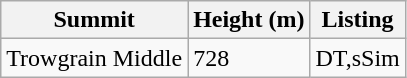<table class="wikitable sortable">
<tr>
<th>Summit</th>
<th>Height (m)</th>
<th>Listing</th>
</tr>
<tr>
<td>Trowgrain Middle</td>
<td>728</td>
<td>DT,sSim</td>
</tr>
</table>
